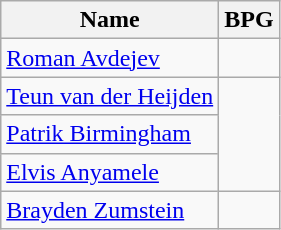<table class=wikitable>
<tr>
<th>Name</th>
<th>BPG</th>
</tr>
<tr>
<td> <a href='#'>Roman Avdejev</a></td>
<td></td>
</tr>
<tr>
<td> <a href='#'>Teun van der Heijden</a></td>
<td rowspan=3></td>
</tr>
<tr>
<td> <a href='#'>Patrik Birmingham</a></td>
</tr>
<tr>
<td> <a href='#'>Elvis Anyamele</a></td>
</tr>
<tr>
<td> <a href='#'>Brayden Zumstein</a></td>
<td></td>
</tr>
</table>
